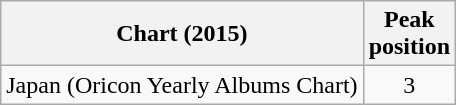<table class="wikitable sortable">
<tr>
<th>Chart (2015)</th>
<th>Peak<br>position</th>
</tr>
<tr>
<td>Japan (Oricon Yearly Albums Chart)</td>
<td align="center">3</td>
</tr>
</table>
